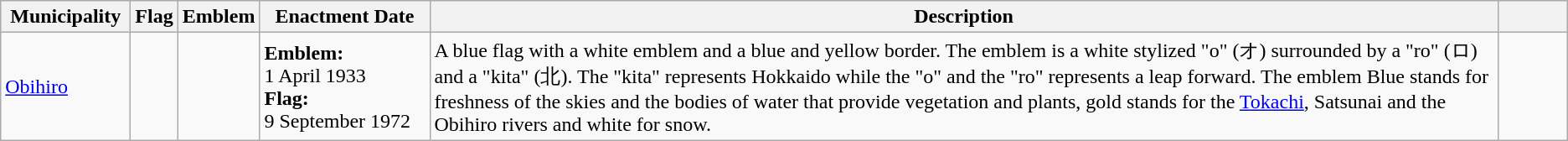<table class="wikitable">
<tr>
<th style="width:12ch;">Municipality</th>
<th>Flag</th>
<th>Emblem</th>
<th style="width:16ch;">Enactment Date</th>
<th>Description</th>
<th style="width:6ch;"></th>
</tr>
<tr>
<td><a href='#'>Obihiro</a></td>
<td></td>
<td></td>
<td><strong>Emblem:</strong><br>1 April 1933<br><strong>Flag:</strong><br>9 September 1972</td>
<td>A blue flag with a white emblem and a blue and yellow border. The emblem is a white stylized "o" (オ) surrounded by a "ro" (ロ) and a "kita" (北). The "kita" represents Hokkaido while the "o" and the "ro" represents a leap forward. The emblem  Blue stands for freshness of the skies and the bodies of water that provide vegetation and plants, gold stands for the <a href='#'>Tokachi</a>, Satsunai and the Obihiro rivers and white for snow.</td>
<td></td>
</tr>
</table>
